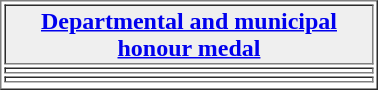<table align="center" border="1"  cellpadding="1" width="20%">
<tr>
<th width="13%" style="background:#efefef;"><a href='#'>Departmental and municipal honour medal</a></th>
</tr>
<tr>
<td></td>
</tr>
<tr>
<td></td>
</tr>
<tr>
</tr>
</table>
